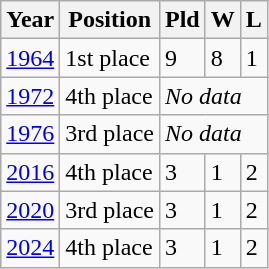<table class="wikitable">
<tr>
<th>Year</th>
<th>Position</th>
<th>Pld</th>
<th>W</th>
<th>L</th>
</tr>
<tr>
<td> <a href='#'>1964</a></td>
<td>1st place</td>
<td>9</td>
<td>8</td>
<td>1</td>
</tr>
<tr>
<td> <a href='#'>1972</a></td>
<td>4th place</td>
<td colspan="3"><em>No data</em></td>
</tr>
<tr>
<td> <a href='#'>1976</a></td>
<td>3rd place</td>
<td colspan="3"><em>No data</em></td>
</tr>
<tr>
<td> <a href='#'>2016</a></td>
<td>4th place</td>
<td>3</td>
<td>1</td>
<td>2</td>
</tr>
<tr>
<td> <a href='#'>2020</a></td>
<td>3rd place</td>
<td>3</td>
<td>1</td>
<td>2</td>
</tr>
<tr>
<td> <a href='#'>2024</a></td>
<td>4th place</td>
<td>3</td>
<td>1</td>
<td>2</td>
</tr>
</table>
